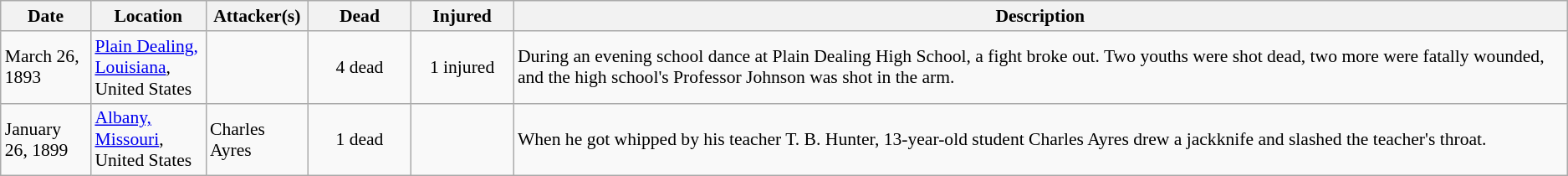<table class="wikitable sortable" style="font-size:90%;">
<tr>
<th style="width:65px;">Date</th>
<th style="width:85px;">Location</th>
<th style="width:75px;">Attacker(s)</th>
<th data-sort-type="number" style="width:75px;">Dead</th>
<th data-sort-type="number" style="width:75px;">Injured</th>
<th>Description</th>
</tr>
<tr>
<td>March 26, 1893</td>
<td><a href='#'>Plain Dealing, Louisiana</a>, United States</td>
<td></td>
<td align="center">4 dead</td>
<td align="center">1 injured</td>
<td>During an evening school dance at Plain Dealing High School, a fight broke out. Two youths were shot dead, two more were fatally wounded, and the high school's Professor Johnson was shot in the arm.</td>
</tr>
<tr>
<td>January 26, 1899</td>
<td><a href='#'>Albany, Missouri</a>, United States</td>
<td>Charles Ayres</td>
<td align="center">1 dead</td>
<td></td>
<td>When he got whipped by his teacher T. B. Hunter, 13-year-old student Charles Ayres drew a jackknife and slashed the teacher's throat.</td>
</tr>
</table>
